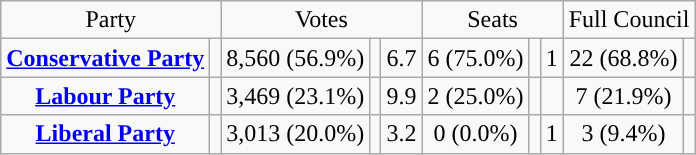<table class=wikitable style="text-align:center;">
<tr>
<td colspan=2>Party</td>
<td colspan=3>Votes</td>
<td colspan=3>Seats</td>
<td colspan=3>Full Council</td>
</tr>
<tr>
<td><strong><a href='#'>Conservative Party</a></strong></td>
<td style="background:"></td>
<td>8,560 (56.9%)</td>
<td></td>
<td> 6.7</td>
<td>6 (75.0%)</td>
<td></td>
<td> 1</td>
<td>22 (68.8%)</td>
<td></td>
</tr>
<tr>
<td><strong><a href='#'>Labour Party</a></strong></td>
<td style="background:"></td>
<td>3,469 (23.1%)</td>
<td></td>
<td> 9.9</td>
<td>2 (25.0%)</td>
<td></td>
<td></td>
<td>7 (21.9%)</td>
<td></td>
</tr>
<tr>
<td><strong><a href='#'>Liberal Party</a></strong></td>
<td style="background:"></td>
<td>3,013 (20.0%)</td>
<td></td>
<td> 3.2</td>
<td>0 (0.0%)</td>
<td></td>
<td> 1</td>
<td>3 (9.4%)</td>
<td></td>
</tr>
</table>
